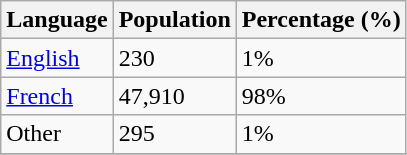<table class="wikitable">
<tr>
<th>Language</th>
<th>Population</th>
<th>Percentage (%)</th>
</tr>
<tr>
<td><a href='#'>English</a></td>
<td>230</td>
<td>1%</td>
</tr>
<tr>
<td><a href='#'>French</a></td>
<td>47,910</td>
<td>98%</td>
</tr>
<tr>
<td>Other</td>
<td>295</td>
<td>1%</td>
</tr>
<tr>
</tr>
</table>
